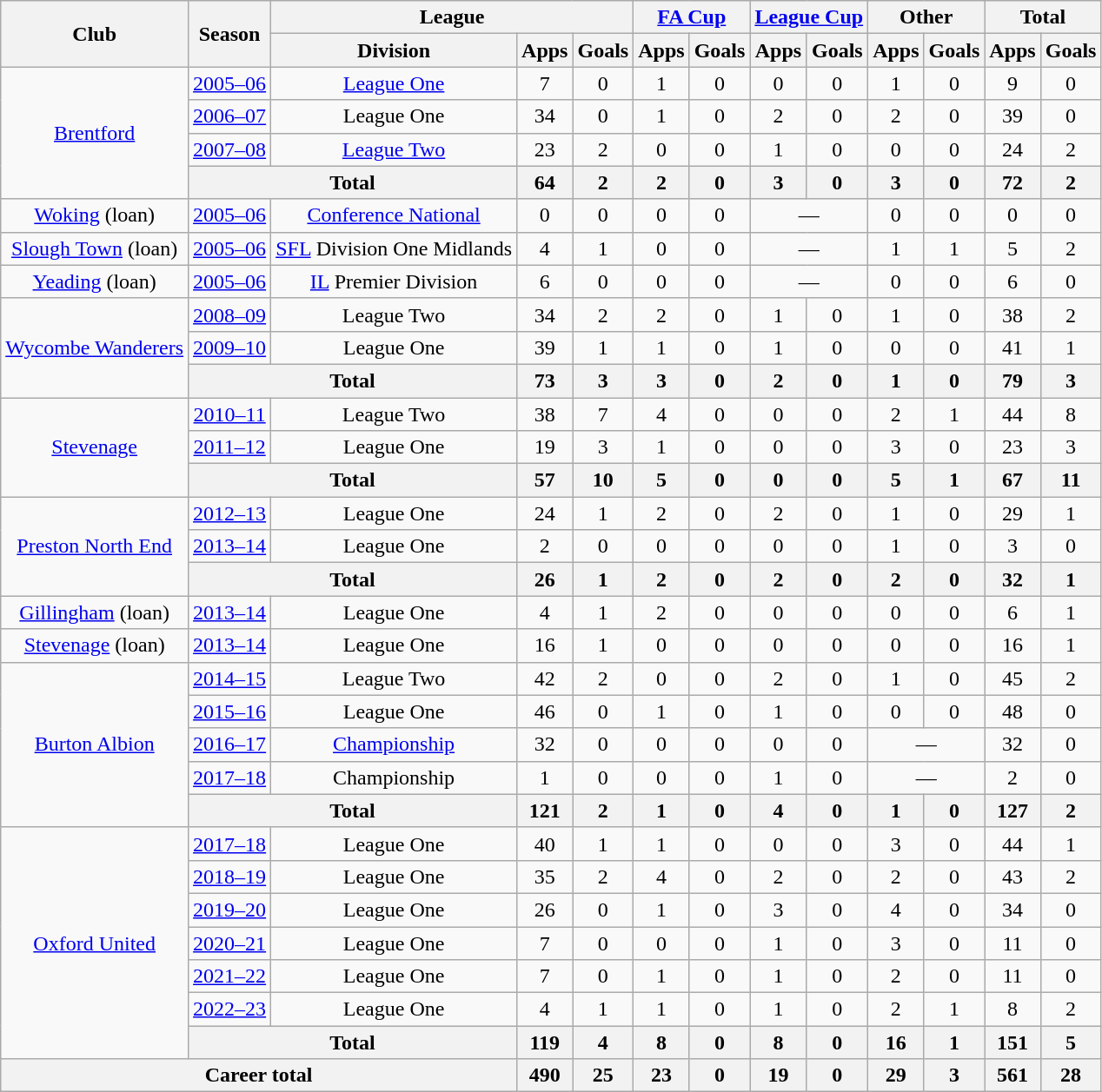<table class="wikitable" style="text-align: center">
<tr>
<th rowspan="2">Club</th>
<th rowspan="2">Season</th>
<th colspan="3">League</th>
<th colspan="2"><a href='#'>FA Cup</a></th>
<th colspan="2"><a href='#'>League Cup</a></th>
<th colspan="2">Other</th>
<th colspan="2">Total</th>
</tr>
<tr>
<th>Division</th>
<th>Apps</th>
<th>Goals</th>
<th>Apps</th>
<th>Goals</th>
<th>Apps</th>
<th>Goals</th>
<th>Apps</th>
<th>Goals</th>
<th>Apps</th>
<th>Goals</th>
</tr>
<tr>
<td rowspan="4"><a href='#'>Brentford</a></td>
<td><a href='#'>2005–06</a></td>
<td><a href='#'>League One</a></td>
<td>7</td>
<td>0</td>
<td>1</td>
<td>0</td>
<td>0</td>
<td>0</td>
<td>1</td>
<td>0</td>
<td>9</td>
<td>0</td>
</tr>
<tr>
<td><a href='#'>2006–07</a></td>
<td>League One</td>
<td>34</td>
<td>0</td>
<td>1</td>
<td>0</td>
<td>2</td>
<td>0</td>
<td>2</td>
<td>0</td>
<td>39</td>
<td>0</td>
</tr>
<tr>
<td><a href='#'>2007–08</a></td>
<td><a href='#'>League Two</a></td>
<td>23</td>
<td>2</td>
<td>0</td>
<td>0</td>
<td>1</td>
<td>0</td>
<td>0</td>
<td>0</td>
<td>24</td>
<td>2</td>
</tr>
<tr>
<th colspan="2">Total</th>
<th>64</th>
<th>2</th>
<th>2</th>
<th>0</th>
<th>3</th>
<th>0</th>
<th>3</th>
<th>0</th>
<th>72</th>
<th>2</th>
</tr>
<tr>
<td><a href='#'>Woking</a> (loan)</td>
<td><a href='#'>2005–06</a></td>
<td><a href='#'>Conference National</a></td>
<td>0</td>
<td>0</td>
<td>0</td>
<td>0</td>
<td colspan="2">—</td>
<td>0</td>
<td>0</td>
<td>0</td>
<td>0</td>
</tr>
<tr>
<td><a href='#'>Slough Town</a> (loan)</td>
<td><a href='#'>2005–06</a></td>
<td><a href='#'>SFL</a> Division One Midlands</td>
<td>4</td>
<td>1</td>
<td>0</td>
<td>0</td>
<td colspan="2">—</td>
<td>1</td>
<td>1</td>
<td>5</td>
<td>2</td>
</tr>
<tr>
<td><a href='#'>Yeading</a> (loan)</td>
<td><a href='#'>2005–06</a></td>
<td><a href='#'>IL</a> Premier Division</td>
<td>6</td>
<td>0</td>
<td>0</td>
<td>0</td>
<td colspan="2">—</td>
<td>0</td>
<td>0</td>
<td>6</td>
<td>0</td>
</tr>
<tr>
<td rowspan="3"><a href='#'>Wycombe Wanderers</a></td>
<td><a href='#'>2008–09</a></td>
<td>League Two</td>
<td>34</td>
<td>2</td>
<td>2</td>
<td>0</td>
<td>1</td>
<td>0</td>
<td>1</td>
<td>0</td>
<td>38</td>
<td>2</td>
</tr>
<tr>
<td><a href='#'>2009–10</a></td>
<td>League One</td>
<td>39</td>
<td>1</td>
<td>1</td>
<td>0</td>
<td>1</td>
<td>0</td>
<td>0</td>
<td>0</td>
<td>41</td>
<td>1</td>
</tr>
<tr>
<th colspan="2">Total</th>
<th>73</th>
<th>3</th>
<th>3</th>
<th>0</th>
<th>2</th>
<th>0</th>
<th>1</th>
<th>0</th>
<th>79</th>
<th>3</th>
</tr>
<tr>
<td rowspan="3"><a href='#'>Stevenage</a></td>
<td><a href='#'>2010–11</a></td>
<td>League Two</td>
<td>38</td>
<td>7</td>
<td>4</td>
<td>0</td>
<td>0</td>
<td>0</td>
<td>2</td>
<td>1</td>
<td>44</td>
<td>8</td>
</tr>
<tr>
<td><a href='#'>2011–12</a></td>
<td>League One</td>
<td>19</td>
<td>3</td>
<td>1</td>
<td>0</td>
<td>0</td>
<td>0</td>
<td>3</td>
<td>0</td>
<td>23</td>
<td>3</td>
</tr>
<tr>
<th colspan="2">Total</th>
<th>57</th>
<th>10</th>
<th>5</th>
<th>0</th>
<th>0</th>
<th>0</th>
<th>5</th>
<th>1</th>
<th>67</th>
<th>11</th>
</tr>
<tr>
<td rowspan="3"><a href='#'>Preston North End</a></td>
<td><a href='#'>2012–13</a></td>
<td>League One</td>
<td>24</td>
<td>1</td>
<td>2</td>
<td>0</td>
<td>2</td>
<td>0</td>
<td>1</td>
<td>0</td>
<td>29</td>
<td>1</td>
</tr>
<tr>
<td><a href='#'>2013–14</a></td>
<td>League One</td>
<td>2</td>
<td>0</td>
<td>0</td>
<td>0</td>
<td>0</td>
<td>0</td>
<td>1</td>
<td>0</td>
<td>3</td>
<td>0</td>
</tr>
<tr>
<th colspan="2">Total</th>
<th>26</th>
<th>1</th>
<th>2</th>
<th>0</th>
<th>2</th>
<th>0</th>
<th>2</th>
<th>0</th>
<th>32</th>
<th>1</th>
</tr>
<tr>
<td><a href='#'>Gillingham</a> (loan)</td>
<td><a href='#'>2013–14</a></td>
<td>League One</td>
<td>4</td>
<td>1</td>
<td>2</td>
<td>0</td>
<td>0</td>
<td>0</td>
<td>0</td>
<td>0</td>
<td>6</td>
<td>1</td>
</tr>
<tr>
<td><a href='#'>Stevenage</a> (loan)</td>
<td><a href='#'>2013–14</a></td>
<td>League One</td>
<td>16</td>
<td>1</td>
<td>0</td>
<td>0</td>
<td>0</td>
<td>0</td>
<td>0</td>
<td>0</td>
<td>16</td>
<td>1</td>
</tr>
<tr>
<td rowspan="5"><a href='#'>Burton Albion</a></td>
<td><a href='#'>2014–15</a></td>
<td>League Two</td>
<td>42</td>
<td>2</td>
<td>0</td>
<td>0</td>
<td>2</td>
<td>0</td>
<td>1</td>
<td>0</td>
<td>45</td>
<td>2</td>
</tr>
<tr>
<td><a href='#'>2015–16</a></td>
<td>League One</td>
<td>46</td>
<td>0</td>
<td>1</td>
<td>0</td>
<td>1</td>
<td>0</td>
<td>0</td>
<td>0</td>
<td>48</td>
<td>0</td>
</tr>
<tr>
<td><a href='#'>2016–17</a></td>
<td><a href='#'>Championship</a></td>
<td>32</td>
<td>0</td>
<td>0</td>
<td>0</td>
<td>0</td>
<td>0</td>
<td colspan="2">—</td>
<td>32</td>
<td>0</td>
</tr>
<tr>
<td><a href='#'>2017–18</a></td>
<td>Championship</td>
<td>1</td>
<td>0</td>
<td>0</td>
<td>0</td>
<td>1</td>
<td>0</td>
<td colspan="2">—</td>
<td>2</td>
<td>0</td>
</tr>
<tr>
<th colspan="2">Total</th>
<th>121</th>
<th>2</th>
<th>1</th>
<th>0</th>
<th>4</th>
<th>0</th>
<th>1</th>
<th>0</th>
<th>127</th>
<th>2</th>
</tr>
<tr>
<td rowspan="7"><a href='#'>Oxford United</a></td>
<td><a href='#'>2017–18</a></td>
<td>League One</td>
<td>40</td>
<td>1</td>
<td>1</td>
<td>0</td>
<td>0</td>
<td>0</td>
<td>3</td>
<td>0</td>
<td>44</td>
<td>1</td>
</tr>
<tr>
<td><a href='#'>2018–19</a></td>
<td>League One</td>
<td>35</td>
<td>2</td>
<td>4</td>
<td>0</td>
<td>2</td>
<td>0</td>
<td>2</td>
<td>0</td>
<td>43</td>
<td>2</td>
</tr>
<tr>
<td><a href='#'>2019–20</a></td>
<td>League One</td>
<td>26</td>
<td>0</td>
<td>1</td>
<td>0</td>
<td>3</td>
<td>0</td>
<td>4</td>
<td>0</td>
<td>34</td>
<td>0</td>
</tr>
<tr>
<td><a href='#'>2020–21</a></td>
<td>League One</td>
<td>7</td>
<td>0</td>
<td>0</td>
<td>0</td>
<td>1</td>
<td>0</td>
<td>3</td>
<td>0</td>
<td>11</td>
<td>0</td>
</tr>
<tr>
<td><a href='#'>2021–22</a></td>
<td>League One</td>
<td>7</td>
<td>0</td>
<td>1</td>
<td>0</td>
<td>1</td>
<td>0</td>
<td>2</td>
<td>0</td>
<td>11</td>
<td>0</td>
</tr>
<tr>
<td><a href='#'>2022–23</a></td>
<td>League One</td>
<td>4</td>
<td>1</td>
<td>1</td>
<td>0</td>
<td>1</td>
<td>0</td>
<td>2</td>
<td>1</td>
<td>8</td>
<td>2</td>
</tr>
<tr>
<th colspan="2">Total</th>
<th>119</th>
<th>4</th>
<th>8</th>
<th>0</th>
<th>8</th>
<th>0</th>
<th>16</th>
<th>1</th>
<th>151</th>
<th>5</th>
</tr>
<tr>
<th colspan="3">Career total</th>
<th>490</th>
<th>25</th>
<th>23</th>
<th>0</th>
<th>19</th>
<th>0</th>
<th>29</th>
<th>3</th>
<th>561</th>
<th>28</th>
</tr>
</table>
